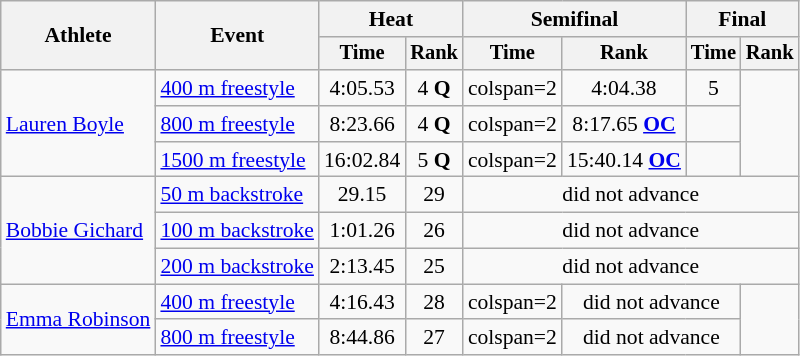<table class=wikitable style="font-size:90%">
<tr>
<th rowspan="2">Athlete</th>
<th rowspan="2">Event</th>
<th colspan="2">Heat</th>
<th colspan="2">Semifinal</th>
<th colspan="2">Final</th>
</tr>
<tr style="font-size:95%">
<th>Time</th>
<th>Rank</th>
<th>Time</th>
<th>Rank</th>
<th>Time</th>
<th>Rank</th>
</tr>
<tr align=center>
<td align=left rowspan=3><a href='#'>Lauren Boyle</a></td>
<td align=left><a href='#'>400 m freestyle</a></td>
<td>4:05.53</td>
<td>4 <strong>Q</strong></td>
<td>colspan=2 </td>
<td>4:04.38</td>
<td>5</td>
</tr>
<tr align=center>
<td align=left><a href='#'>800 m freestyle</a></td>
<td>8:23.66</td>
<td>4 <strong>Q</strong></td>
<td>colspan=2 </td>
<td>8:17.65 <strong><a href='#'>OC</a></strong></td>
<td></td>
</tr>
<tr align=center>
<td align=left><a href='#'>1500 m freestyle</a></td>
<td>16:02.84</td>
<td>5 <strong>Q</strong></td>
<td>colspan=2 </td>
<td>15:40.14 <strong><a href='#'>OC</a></strong></td>
<td></td>
</tr>
<tr align=center>
<td align=left rowspan=3><a href='#'>Bobbie Gichard</a></td>
<td align=left><a href='#'>50 m backstroke</a></td>
<td>29.15</td>
<td>29</td>
<td colspan=4>did not advance</td>
</tr>
<tr align=center>
<td align=left><a href='#'>100 m backstroke</a></td>
<td>1:01.26</td>
<td>26</td>
<td colspan=4>did not advance</td>
</tr>
<tr align=center>
<td align=left><a href='#'>200 m backstroke</a></td>
<td>2:13.45</td>
<td>25</td>
<td colspan=4>did not advance</td>
</tr>
<tr align=center>
<td align=left rowspan=2><a href='#'>Emma Robinson</a></td>
<td align=left><a href='#'>400 m freestyle</a></td>
<td>4:16.43</td>
<td>28</td>
<td>colspan=2 </td>
<td colspan=2>did not advance</td>
</tr>
<tr align=center>
<td align=left><a href='#'>800 m freestyle</a></td>
<td>8:44.86</td>
<td>27</td>
<td>colspan=2 </td>
<td colspan=2>did not advance</td>
</tr>
</table>
